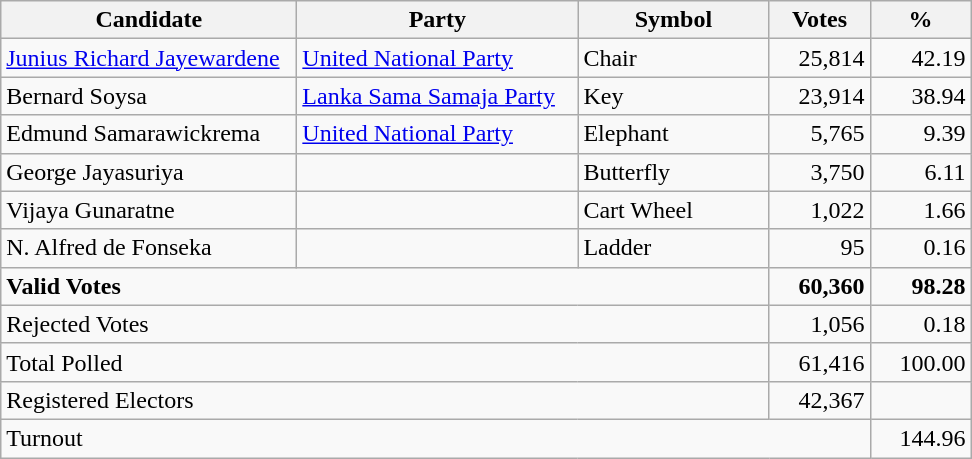<table class="wikitable" border="1" style="text-align:right;">
<tr>
<th align=left width="190">Candidate</th>
<th align=left width="180">Party</th>
<th align=left width="120">Symbol</th>
<th align=left width="60">Votes</th>
<th align=left width="60">%</th>
</tr>
<tr>
<td align=left><a href='#'>Junius Richard Jayewardene</a></td>
<td align=left><a href='#'>United National Party</a></td>
<td align=left>Chair</td>
<td>25,814</td>
<td>42.19</td>
</tr>
<tr>
<td align=left>Bernard Soysa</td>
<td align=left><a href='#'>Lanka Sama Samaja Party</a></td>
<td align=left>Key</td>
<td>23,914</td>
<td>38.94</td>
</tr>
<tr>
<td align=left>Edmund Samarawickrema</td>
<td align=left><a href='#'>United National Party</a></td>
<td align=left>Elephant</td>
<td>5,765</td>
<td>9.39</td>
</tr>
<tr>
<td align=left>George Jayasuriya</td>
<td></td>
<td align=left>Butterfly</td>
<td>3,750</td>
<td>6.11</td>
</tr>
<tr>
<td align=left>Vijaya Gunaratne</td>
<td></td>
<td align=left>Cart Wheel</td>
<td>1,022</td>
<td>1.66</td>
</tr>
<tr>
<td align=left>N. Alfred de Fonseka</td>
<td></td>
<td align=left>Ladder</td>
<td>95</td>
<td>0.16</td>
</tr>
<tr>
<td align=left colspan=3><strong>Valid Votes</strong></td>
<td><strong>60,360</strong></td>
<td><strong>98.28</strong></td>
</tr>
<tr>
<td align=left colspan=3>Rejected Votes</td>
<td>1,056</td>
<td>0.18</td>
</tr>
<tr>
<td align=left colspan=3>Total Polled</td>
<td>61,416</td>
<td>100.00</td>
</tr>
<tr>
<td align=left colspan=3>Registered Electors</td>
<td>42,367</td>
<td></td>
</tr>
<tr>
<td align=left colspan=4>Turnout</td>
<td>144.96</td>
</tr>
</table>
